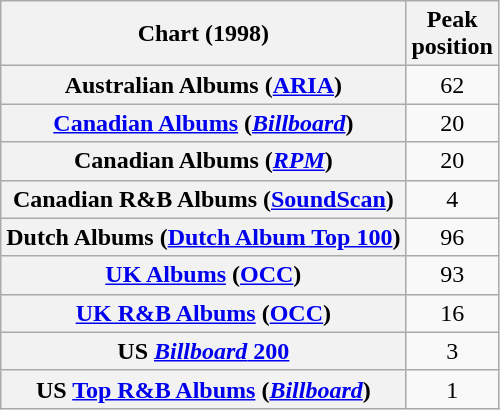<table class="wikitable sortable plainrowheaders" style="text-align:center">
<tr>
<th scope="col">Chart (1998)</th>
<th scope="col">Peak<br>position</th>
</tr>
<tr>
<th scope="row">Australian Albums (<a href='#'>ARIA</a>)</th>
<td>62</td>
</tr>
<tr>
<th scope="row"><a href='#'>Canadian Albums</a> (<em><a href='#'>Billboard</a></em>)</th>
<td>20</td>
</tr>
<tr>
<th scope="row">Canadian Albums (<em><a href='#'>RPM</a></em>)</th>
<td>20</td>
</tr>
<tr>
<th scope="row">Canadian R&B Albums (<a href='#'>SoundScan</a>)</th>
<td>4</td>
</tr>
<tr>
<th scope="row">Dutch Albums (<a href='#'>Dutch Album Top 100</a>)</th>
<td>96</td>
</tr>
<tr>
<th scope="row"><a href='#'>UK Albums</a> (<a href='#'>OCC</a>)</th>
<td>93</td>
</tr>
<tr>
<th scope="row"><a href='#'>UK R&B Albums</a> (<a href='#'>OCC</a>)</th>
<td>16</td>
</tr>
<tr>
<th scope="row">US <a href='#'><em>Billboard</em> 200</a></th>
<td>3</td>
</tr>
<tr>
<th scope="row">US <a href='#'>Top R&B Albums</a> (<a href='#'><em>Billboard</em></a>)</th>
<td>1</td>
</tr>
</table>
